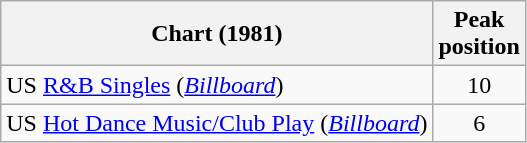<table class="wikitable sortable">
<tr>
<th>Chart (1981)</th>
<th align="center">Peak<br>position</th>
</tr>
<tr>
<td>US <a href='#'>R&B Singles</a> (<em><a href='#'>Billboard</a></em>)</td>
<td align="center">10</td>
</tr>
<tr>
<td>US <a href='#'>Hot Dance Music/Club Play</a> (<em><a href='#'>Billboard</a></em>)</td>
<td align="center">6</td>
</tr>
</table>
